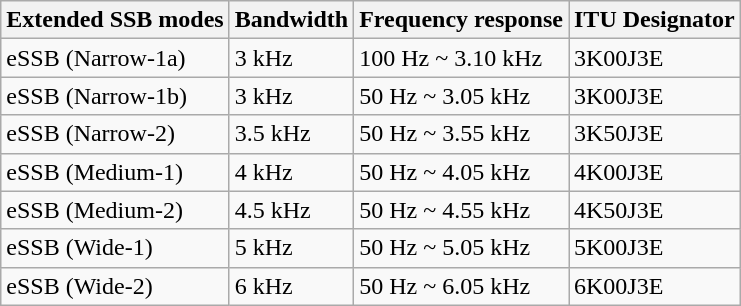<table class="wikitable">
<tr>
<th>Extended SSB modes</th>
<th>Bandwidth</th>
<th>Frequency response</th>
<th>ITU Designator</th>
</tr>
<tr>
<td>eSSB (Narrow-1a)</td>
<td>3 kHz</td>
<td>100 Hz ~ 3.10 kHz</td>
<td>3K00J3E</td>
</tr>
<tr>
<td>eSSB (Narrow-1b)</td>
<td>3 kHz</td>
<td>50 Hz ~ 3.05 kHz</td>
<td>3K00J3E</td>
</tr>
<tr>
<td>eSSB (Narrow-2)</td>
<td>3.5 kHz</td>
<td>50 Hz ~ 3.55 kHz</td>
<td>3K50J3E</td>
</tr>
<tr>
<td>eSSB (Medium-1)</td>
<td>4 kHz</td>
<td>50 Hz ~ 4.05 kHz</td>
<td>4K00J3E</td>
</tr>
<tr>
<td>eSSB (Medium-2)</td>
<td>4.5 kHz</td>
<td>50 Hz ~ 4.55 kHz</td>
<td>4K50J3E</td>
</tr>
<tr>
<td>eSSB (Wide-1)</td>
<td>5 kHz</td>
<td>50 Hz ~ 5.05 kHz</td>
<td>5K00J3E</td>
</tr>
<tr>
<td>eSSB (Wide-2)</td>
<td>6 kHz</td>
<td>50 Hz ~ 6.05 kHz</td>
<td>6K00J3E</td>
</tr>
</table>
